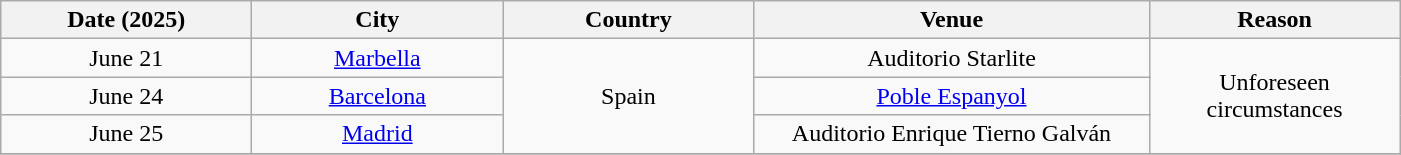<table class="wikitable plainrowheaders" style="text-align:center;">
<tr>
<th scope="col" style="width:10em;">Date (2025)</th>
<th scope="col" style="width:10em;">City</th>
<th scope="col" style="width:10em;">Country</th>
<th scope="col" style="width:16em;">Venue</th>
<th scope="col" style="width:10em;">Reason</th>
</tr>
<tr>
<td>June 21</td>
<td><a href='#'>Marbella</a></td>
<td rowspan="3">Spain</td>
<td>Auditorio Starlite</td>
<td rowspan="3">Unforeseen circumstances</td>
</tr>
<tr>
<td>June 24</td>
<td><a href='#'>Barcelona</a></td>
<td><a href='#'>Poble Espanyol</a></td>
</tr>
<tr>
<td>June 25</td>
<td><a href='#'>Madrid</a></td>
<td>Auditorio Enrique Tierno Galván</td>
</tr>
<tr>
</tr>
</table>
